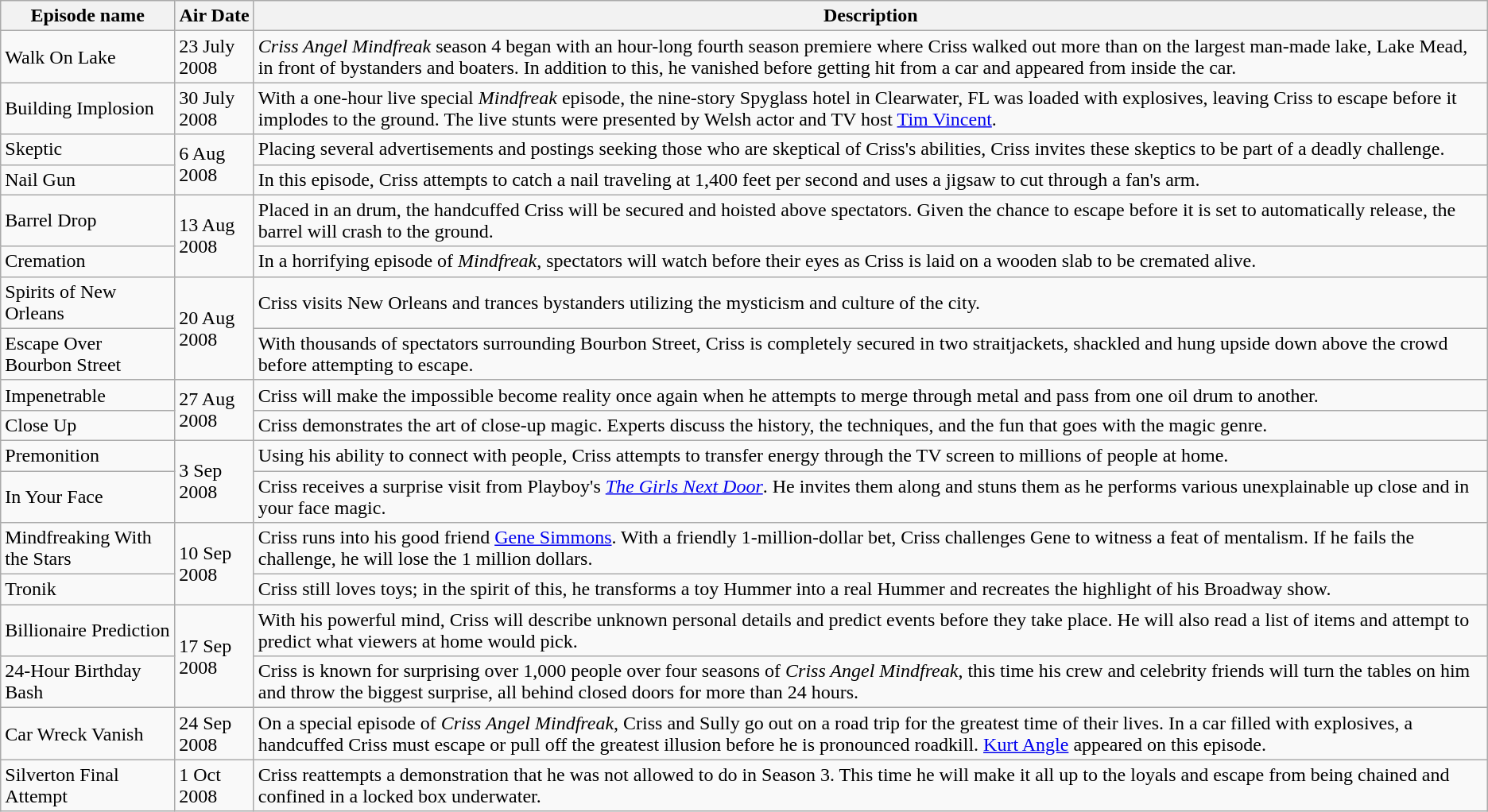<table class="wikitable">
<tr>
<th>Episode name</th>
<th>Air Date</th>
<th>Description</th>
</tr>
<tr>
<td>Walk On Lake</td>
<td>23 July 2008</td>
<td><em>Criss Angel Mindfreak</em> season 4 began with an hour-long fourth season premiere where Criss walked out more than  on the largest man-made lake, Lake Mead, in front of bystanders and boaters. In addition to this, he vanished before getting hit from a car and appeared from inside the car.</td>
</tr>
<tr>
<td>Building Implosion</td>
<td>30 July 2008</td>
<td>With a one-hour live special <em>Mindfreak</em> episode, the nine-story Spyglass hotel in Clearwater, FL was loaded with explosives, leaving Criss to escape before it implodes to the ground. The live stunts were presented by Welsh actor and TV host <a href='#'>Tim Vincent</a>.</td>
</tr>
<tr>
<td>Skeptic</td>
<td rowspan="2">6 Aug 2008</td>
<td>Placing several advertisements and postings seeking those who are skeptical of Criss's abilities, Criss invites these skeptics to be part of a deadly challenge.</td>
</tr>
<tr>
<td>Nail Gun</td>
<td>In this episode, Criss attempts to catch a nail traveling at 1,400 feet per second and uses a jigsaw to cut through a fan's arm.</td>
</tr>
<tr>
<td>Barrel Drop</td>
<td rowspan="2">13 Aug 2008</td>
<td>Placed in an  drum, the handcuffed Criss will be secured and hoisted  above spectators. Given the chance to escape before it is set to automatically release, the barrel will crash to the ground.</td>
</tr>
<tr>
<td>Cremation</td>
<td>In a horrifying episode of <em>Mindfreak</em>, spectators will watch before their eyes as Criss is laid on a wooden slab to be cremated alive.</td>
</tr>
<tr>
<td>Spirits of New Orleans</td>
<td rowspan="2">20 Aug 2008</td>
<td>Criss visits New Orleans and trances bystanders utilizing the mysticism and culture of the city.</td>
</tr>
<tr>
<td>Escape Over Bourbon Street</td>
<td>With thousands of spectators surrounding Bourbon Street, Criss is completely secured in two straitjackets, shackled and hung upside down above the crowd before attempting to escape.</td>
</tr>
<tr>
<td>Impenetrable</td>
<td rowspan="2">27 Aug 2008</td>
<td>Criss will make the impossible become reality once again when he attempts to merge through metal and pass from one oil drum to another.</td>
</tr>
<tr>
<td>Close Up</td>
<td>Criss demonstrates the art of close-up magic. Experts discuss the history, the techniques, and the fun that goes with the magic genre.</td>
</tr>
<tr>
<td>Premonition</td>
<td rowspan="2">3 Sep 2008</td>
<td>Using his ability to connect with people, Criss attempts to transfer energy through the TV screen to millions of people at home.</td>
</tr>
<tr>
<td>In Your Face</td>
<td>Criss receives a surprise visit from Playboy's <em><a href='#'>The Girls Next Door</a></em>. He invites them along and stuns them as he performs various unexplainable up close and in your face magic.</td>
</tr>
<tr>
<td>Mindfreaking With the Stars</td>
<td rowspan="2">10 Sep 2008</td>
<td>Criss runs into his good friend <a href='#'>Gene Simmons</a>. With a friendly 1-million-dollar bet, Criss challenges Gene to witness a feat of mentalism. If he fails the challenge, he will lose the 1 million dollars.</td>
</tr>
<tr>
<td>Tronik</td>
<td>Criss still loves toys; in the spirit of this, he transforms a toy Hummer into a real Hummer and recreates the highlight of his Broadway show.</td>
</tr>
<tr>
<td>Billionaire Prediction</td>
<td rowspan="2">17 Sep 2008</td>
<td>With his powerful mind, Criss will describe unknown personal details and predict events before they take place.  He will also read a list of items and attempt to predict what viewers at home would pick.</td>
</tr>
<tr>
<td>24-Hour Birthday Bash</td>
<td>Criss is known for surprising over 1,000 people over four seasons of <em>Criss Angel Mindfreak</em>, this time his crew and celebrity friends will turn the tables on him and throw the biggest surprise, all behind closed doors for more than 24 hours.</td>
</tr>
<tr>
<td>Car Wreck Vanish</td>
<td>24 Sep 2008</td>
<td>On a special episode of <em>Criss Angel Mindfreak</em>, Criss and Sully go out on a road trip for the greatest time of their lives. In a car filled with explosives, a handcuffed Criss must escape or pull off the greatest illusion before he is pronounced roadkill. <a href='#'>Kurt Angle</a> appeared on this episode.</td>
</tr>
<tr>
<td>Silverton Final Attempt</td>
<td>1 Oct 2008</td>
<td>Criss reattempts a demonstration that he was not allowed to do in Season 3. This time he will make it all up to the loyals and escape from being chained and confined in a locked box underwater.</td>
</tr>
</table>
